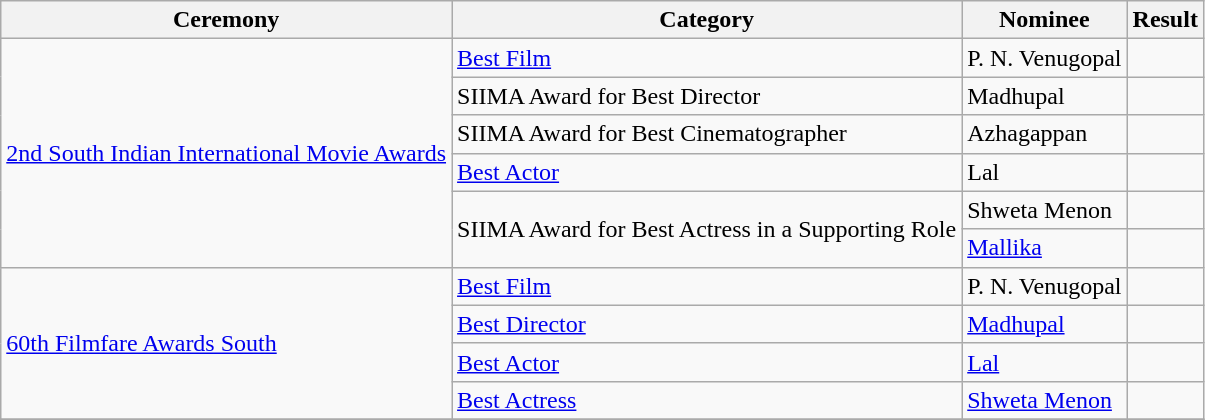<table class="wikitable">
<tr>
<th>Ceremony</th>
<th>Category</th>
<th>Nominee</th>
<th>Result</th>
</tr>
<tr>
<td rowspan="6"><a href='#'>2nd South Indian International Movie Awards</a></td>
<td><a href='#'>Best Film</a></td>
<td>P. N. Venugopal</td>
<td></td>
</tr>
<tr>
<td>SIIMA Award for Best Director</td>
<td>Madhupal</td>
<td></td>
</tr>
<tr>
<td>SIIMA Award for Best Cinematographer</td>
<td>Azhagappan</td>
<td></td>
</tr>
<tr>
<td><a href='#'>Best Actor</a></td>
<td>Lal</td>
<td></td>
</tr>
<tr>
<td rowspan="2">SIIMA Award for Best Actress in a Supporting Role</td>
<td>Shweta Menon</td>
<td></td>
</tr>
<tr>
<td><a href='#'>Mallika</a></td>
<td></td>
</tr>
<tr>
<td rowspan="4"><a href='#'>60th Filmfare Awards South</a></td>
<td><a href='#'>Best Film</a></td>
<td>P. N. Venugopal</td>
<td></td>
</tr>
<tr>
<td><a href='#'>Best Director</a></td>
<td><a href='#'>Madhupal</a></td>
<td></td>
</tr>
<tr>
<td><a href='#'>Best Actor</a></td>
<td><a href='#'>Lal</a></td>
<td></td>
</tr>
<tr>
<td><a href='#'>Best Actress</a></td>
<td><a href='#'>Shweta Menon</a></td>
<td></td>
</tr>
<tr>
</tr>
</table>
